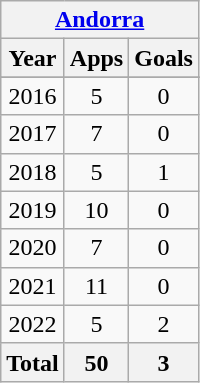<table class="wikitable" style="text-align:center">
<tr>
<th colspan=3><a href='#'>Andorra</a></th>
</tr>
<tr>
<th>Year</th>
<th>Apps</th>
<th>Goals</th>
</tr>
<tr>
</tr>
<tr>
<td>2016</td>
<td>5</td>
<td>0</td>
</tr>
<tr>
<td>2017</td>
<td>7</td>
<td>0</td>
</tr>
<tr>
<td>2018</td>
<td>5</td>
<td>1</td>
</tr>
<tr>
<td>2019</td>
<td>10</td>
<td>0</td>
</tr>
<tr>
<td>2020</td>
<td>7</td>
<td>0</td>
</tr>
<tr>
<td>2021</td>
<td>11</td>
<td>0</td>
</tr>
<tr>
<td>2022</td>
<td>5</td>
<td>2</td>
</tr>
<tr>
<th>Total</th>
<th>50</th>
<th>3</th>
</tr>
</table>
